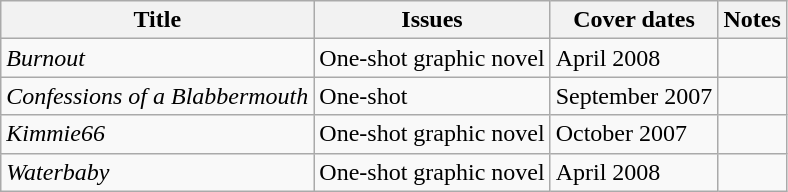<table class="wikitable">
<tr>
<th>Title</th>
<th>Issues</th>
<th>Cover dates</th>
<th>Notes</th>
</tr>
<tr>
<td><em>Burnout</em></td>
<td>One-shot graphic novel</td>
<td>April 2008</td>
<td></td>
</tr>
<tr>
<td><em>Confessions of a Blabbermouth</em></td>
<td>One-shot</td>
<td>September 2007</td>
<td></td>
</tr>
<tr>
<td><em>Kimmie66</em></td>
<td>One-shot graphic novel</td>
<td>October 2007</td>
<td></td>
</tr>
<tr>
<td><em>Waterbaby</em></td>
<td>One-shot graphic novel</td>
<td>April 2008</td>
<td></td>
</tr>
</table>
